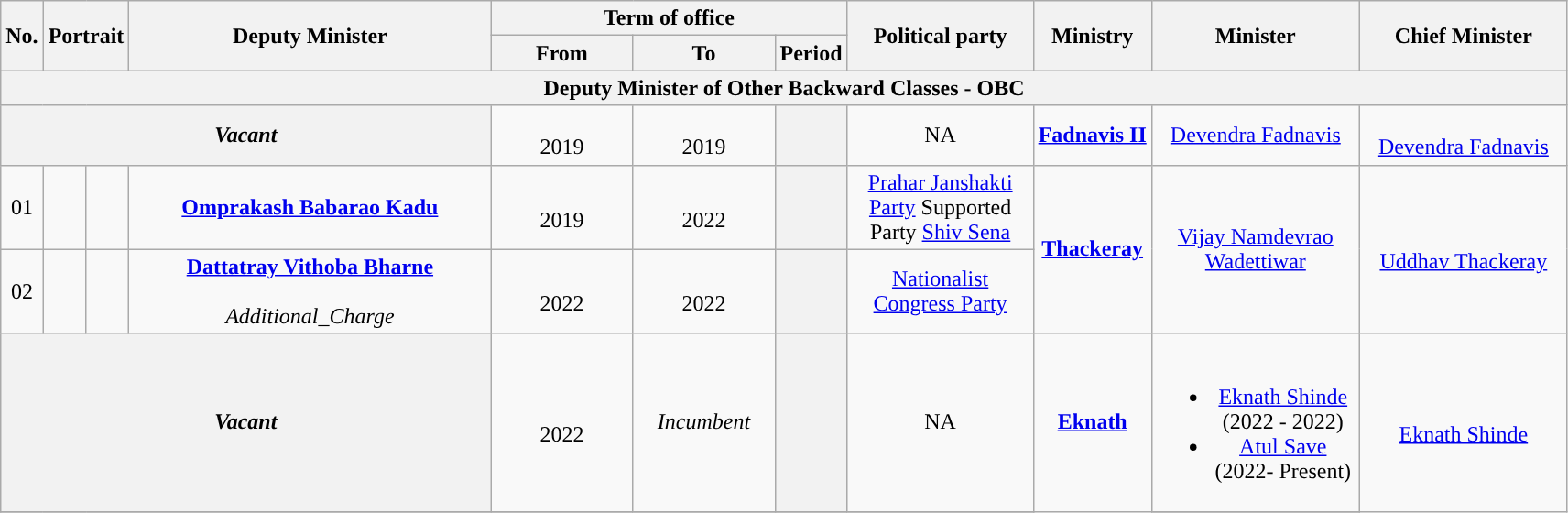<table class="wikitable" style="text-align:center">
<tr>
<th rowspan="2">No.</th>
<th rowspan="2" colspan="2">Portrait</th>
<th rowspan="2" style="width:16em">Deputy Minister<br></th>
<th colspan="3">Term of office</th>
<th rowspan="2" style="width:8em">Political party</th>
<th rowspan="2">Ministry</th>
<th rowspan="2" style="width:9em">Minister</th>
<th rowspan="2" style="width:9em">Chief Minister</th>
</tr>
<tr>
<th style="width:6em">From</th>
<th style="width:6em">To</th>
<th>Period</th>
</tr>
<tr>
<th colspan="11">Deputy Minister of Other Backward Classes - OBC</th>
</tr>
<tr>
<th colspan="04"><strong><em> Vacant</em></strong></th>
<td><br>2019</td>
<td><br>2019</td>
<th></th>
<td>NA</td>
<td rowspan="1"><a href='#'><strong>Fadnavis II</strong></a></td>
<td><a href='#'>Devendra Fadnavis</a></td>
<td rowspan="1"> <br><a href='#'>Devendra Fadnavis</a></td>
</tr>
<tr>
<td>01</td>
<td style="color:inherit;background:"></td>
<td></td>
<td><strong><a href='#'>Omprakash Babarao Kadu</a></strong> <br> </td>
<td><br>2019</td>
<td><br>2022</td>
<th></th>
<td><a href='#'>Prahar Janshakti Party</a> Supported Party <a href='#'>Shiv Sena</a></td>
<td rowspan="2"><a href='#'><strong>Thackeray</strong></a></td>
<td rowspan="2"><a href='#'>Vijay Namdevrao Wadettiwar</a></td>
<td rowspan="2"> <br><a href='#'>Uddhav Thackeray</a></td>
</tr>
<tr>
<td>02</td>
<td style="color:inherit;background:"></td>
<td></td>
<td><strong><a href='#'>Dattatray Vithoba Bharne</a></strong><br> <br><em>Additional_Charge</em></td>
<td><br>2022</td>
<td><br>2022</td>
<th></th>
<td><a href='#'>Nationalist Congress Party</a></td>
</tr>
<tr>
<th colspan="04"><strong><em>Vacant</em></strong></th>
<td><br>2022</td>
<td><em>Incumbent</em></td>
<th></th>
<td>NA</td>
<td rowspan="2"><a href='#'><strong>Eknath</strong></a></td>
<td><br><ul><li><a href='#'>Eknath Shinde</a><br>(2022 - 2022)</li><li><a href='#'>Atul Save</a><br> (2022- Present)</li></ul></td>
<td rowspan="2"> <br><a href='#'>Eknath Shinde</a></td>
</tr>
<tr>
</tr>
</table>
